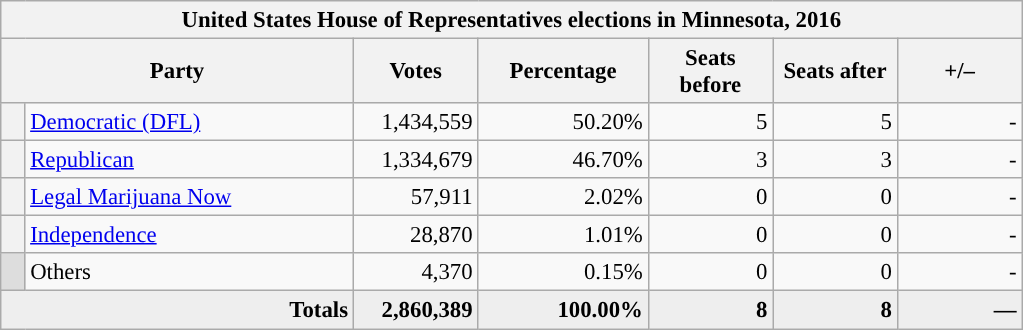<table class="wikitable" style="font-size: 95%;">
<tr>
<th colspan="7">United States House of Representatives elections in Minnesota, 2016</th>
</tr>
<tr>
<th colspan=2 style="width: 15em">Party</th>
<th style="width: 5em">Votes</th>
<th style="width: 7em">Percentage</th>
<th style="width: 5em">Seats before</th>
<th style="width: 5em">Seats after</th>
<th style="width: 5em">+/–</th>
</tr>
<tr>
<th style="background:"></th>
<td style="width: 130px"><a href='#'>Democratic (DFL)</a></td>
<td style="text-align:right;">1,434,559</td>
<td style="text-align:right;">50.20%</td>
<td style="text-align:right;">5</td>
<td style="text-align:right;">5</td>
<td style="text-align:right;">-</td>
</tr>
<tr>
<th style="background:"></th>
<td style="width: 130px"><a href='#'>Republican</a></td>
<td style="text-align:right;">1,334,679</td>
<td style="text-align:right;">46.70%</td>
<td style="text-align:right;">3</td>
<td style="text-align:right;">3</td>
<td style="text-align:right;">-</td>
</tr>
<tr>
<th style="background:"></th>
<td style="width: 130px"><a href='#'>Legal Marijuana Now</a></td>
<td style="text-align:right;">57,911</td>
<td style="text-align:right;">2.02%</td>
<td style="text-align:right;">0</td>
<td style="text-align:right;">0</td>
<td style="text-align:right;">-</td>
</tr>
<tr>
<th style="background:"></th>
<td style="width: 130px"><a href='#'>Independence</a></td>
<td style="text-align:right;">28,870</td>
<td style="text-align:right;">1.01%</td>
<td style="text-align:right;">0</td>
<td style="text-align:right;">0</td>
<td style="text-align:right;">-</td>
</tr>
<tr>
<th style="background:#ddd; width:3px;"></th>
<td style="width: 130px">Others</td>
<td style="text-align:right;">4,370</td>
<td style="text-align:right;">0.15%</td>
<td style="text-align:right;">0</td>
<td style="text-align:right;">0</td>
<td style="text-align:right;">-</td>
</tr>
<tr style="background:#eee; text-align:right;">
<td colspan="2"><strong>Totals</strong></td>
<td><strong>2,860,389</strong></td>
<td><strong>100.00%</strong></td>
<td><strong>8</strong></td>
<td><strong>8</strong></td>
<td><strong>—</strong></td>
</tr>
</table>
